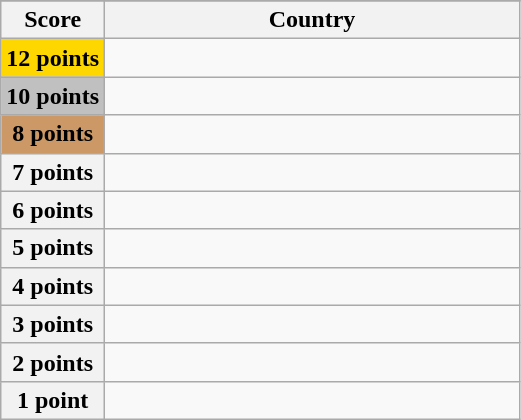<table class="wikitable">
<tr>
</tr>
<tr>
<th scope="col" width="20%">Score</th>
<th scope="col">Country</th>
</tr>
<tr>
<th scope="row" style="background:gold">12 points</th>
<td></td>
</tr>
<tr>
<th scope="row" style="background:silver">10 points</th>
<td></td>
</tr>
<tr>
<th scope="row" style="background:#CC9966">8 points</th>
<td></td>
</tr>
<tr>
<th scope="row">7 points</th>
<td></td>
</tr>
<tr>
<th scope="row">6 points</th>
<td></td>
</tr>
<tr>
<th scope="row">5 points</th>
<td></td>
</tr>
<tr>
<th scope="row">4 points</th>
<td></td>
</tr>
<tr>
<th scope="row">3 points</th>
<td></td>
</tr>
<tr>
<th scope="row">2 points</th>
<td></td>
</tr>
<tr>
<th scope="row">1 point</th>
<td></td>
</tr>
</table>
